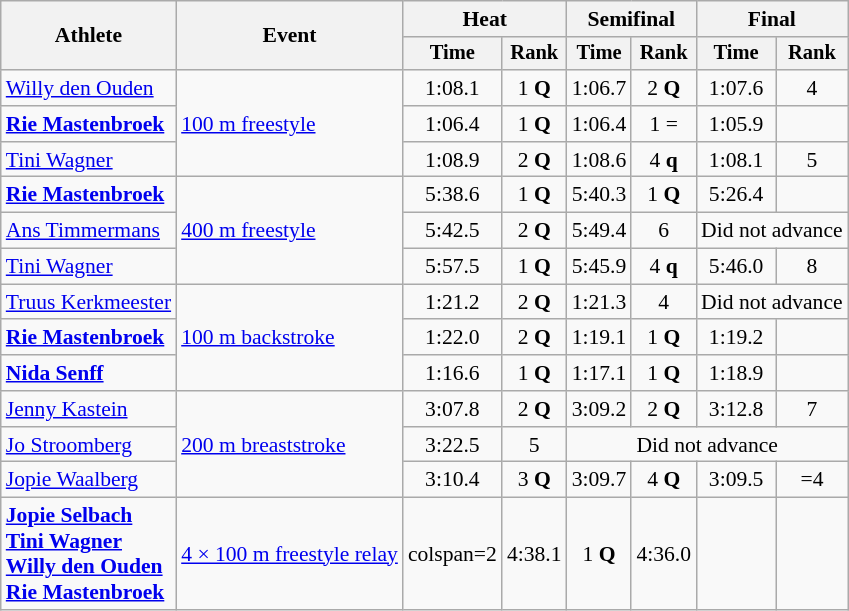<table class=wikitable style="font-size:90%;">
<tr>
<th rowspan=2>Athlete</th>
<th rowspan=2>Event</th>
<th colspan=2>Heat</th>
<th colspan=2>Semifinal</th>
<th colspan=2>Final</th>
</tr>
<tr style="font-size:95%">
<th>Time</th>
<th>Rank</th>
<th>Time</th>
<th>Rank</th>
<th>Time</th>
<th>Rank</th>
</tr>
<tr align=center>
<td align=left><a href='#'>Willy den Ouden</a></td>
<td rowspan=3 align=left><a href='#'>100 m freestyle</a></td>
<td>1:08.1</td>
<td>1 <strong>Q</strong></td>
<td>1:06.7</td>
<td>2 <strong>Q</strong></td>
<td>1:07.6</td>
<td>4</td>
</tr>
<tr align=center>
<td align=left><strong><a href='#'>Rie Mastenbroek</a></strong></td>
<td>1:06.4 </td>
<td>1 <strong>Q</strong></td>
<td>1:06.4</td>
<td>1 =</td>
<td>1:05.9 </td>
<td></td>
</tr>
<tr align=center>
<td align=left><a href='#'>Tini Wagner</a></td>
<td>1:08.9</td>
<td>2 <strong>Q</strong></td>
<td>1:08.6</td>
<td>4 <strong>q</strong></td>
<td>1:08.1</td>
<td>5</td>
</tr>
<tr align=center>
<td align=left><strong><a href='#'>Rie Mastenbroek</a></strong></td>
<td rowspan=3 align=left><a href='#'>400 m freestyle</a></td>
<td>5:38.6</td>
<td>1 <strong>Q</strong></td>
<td>5:40.3</td>
<td>1 <strong>Q</strong></td>
<td>5:26.4 </td>
<td></td>
</tr>
<tr align=center>
<td align=left><a href='#'>Ans Timmermans</a></td>
<td>5:42.5</td>
<td>2 <strong>Q</strong></td>
<td>5:49.4</td>
<td>6</td>
<td colspan=2>Did not advance</td>
</tr>
<tr align=center>
<td align=left><a href='#'>Tini Wagner</a></td>
<td>5:57.5</td>
<td>1 <strong>Q</strong></td>
<td>5:45.9</td>
<td>4 <strong>q</strong></td>
<td>5:46.0</td>
<td>8</td>
</tr>
<tr align=center>
<td align=left><a href='#'>Truus Kerkmeester</a></td>
<td rowspan=3 align=left><a href='#'>100 m backstroke</a></td>
<td>1:21.2</td>
<td>2 <strong>Q</strong></td>
<td>1:21.3</td>
<td>4</td>
<td colspan=2>Did not advance</td>
</tr>
<tr align=center>
<td align=left><strong><a href='#'>Rie Mastenbroek</a></strong></td>
<td>1:22.0</td>
<td>2 <strong>Q</strong></td>
<td>1:19.1</td>
<td>1 <strong>Q</strong></td>
<td>1:19.2</td>
<td></td>
</tr>
<tr align=center>
<td align=left><strong><a href='#'>Nida Senff</a></strong></td>
<td>1:16.6 </td>
<td>1 <strong>Q</strong></td>
<td>1:17.1</td>
<td>1 <strong>Q</strong></td>
<td>1:18.9</td>
<td></td>
</tr>
<tr align=center>
<td align=left><a href='#'>Jenny Kastein</a></td>
<td rowspan=3 align=left><a href='#'>200 m breaststroke</a></td>
<td>3:07.8</td>
<td>2 <strong>Q</strong></td>
<td>3:09.2</td>
<td>2 <strong>Q</strong></td>
<td>3:12.8</td>
<td>7</td>
</tr>
<tr align=center>
<td align=left><a href='#'>Jo Stroomberg</a></td>
<td>3:22.5</td>
<td>5</td>
<td colspan=4>Did not advance</td>
</tr>
<tr align=center>
<td align=left><a href='#'>Jopie Waalberg</a></td>
<td>3:10.4</td>
<td>3 <strong>Q</strong></td>
<td>3:09.7</td>
<td>4 <strong>Q</strong></td>
<td>3:09.5</td>
<td>=4</td>
</tr>
<tr align=center>
<td align=left><strong><a href='#'>Jopie Selbach</a><br><a href='#'>Tini Wagner</a><br><a href='#'>Willy den Ouden</a><br><a href='#'>Rie Mastenbroek</a></strong></td>
<td align=left><a href='#'>4 × 100 m freestyle relay</a></td>
<td>colspan=2 </td>
<td>4:38.1</td>
<td>1 <strong>Q</strong></td>
<td>4:36.0 </td>
<td></td>
</tr>
</table>
